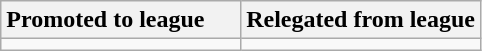<table class="wikitable">
<tr>
<th style="width:50%; text-align:left"> Promoted to league</th>
<th style="width:50%; text-align:left"> Relegated from league</th>
</tr>
<tr>
<td></td>
<td></td>
</tr>
</table>
